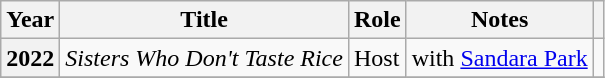<table class="wikitable plainrowheaders">
<tr>
<th scope="col">Year</th>
<th scope="col">Title</th>
<th scope="col">Role</th>
<th scope="col">Notes</th>
<th scope="col" class="unsortable"></th>
</tr>
<tr>
<th scope="row">2022</th>
<td><em>Sisters Who Don't Taste Rice</em></td>
<td>Host</td>
<td>with <a href='#'>Sandara Park</a></td>
<td></td>
</tr>
<tr>
</tr>
</table>
